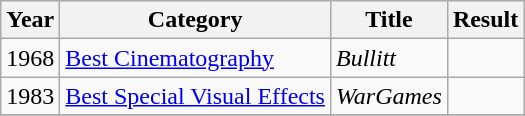<table class="wikitable">
<tr>
<th>Year</th>
<th>Category</th>
<th>Title</th>
<th>Result</th>
</tr>
<tr>
<td>1968</td>
<td><a href='#'>Best Cinematography</a></td>
<td><em>Bullitt</em></td>
<td></td>
</tr>
<tr>
<td>1983</td>
<td><a href='#'>Best Special Visual Effects</a></td>
<td><em>WarGames</em></td>
<td></td>
</tr>
<tr>
</tr>
</table>
